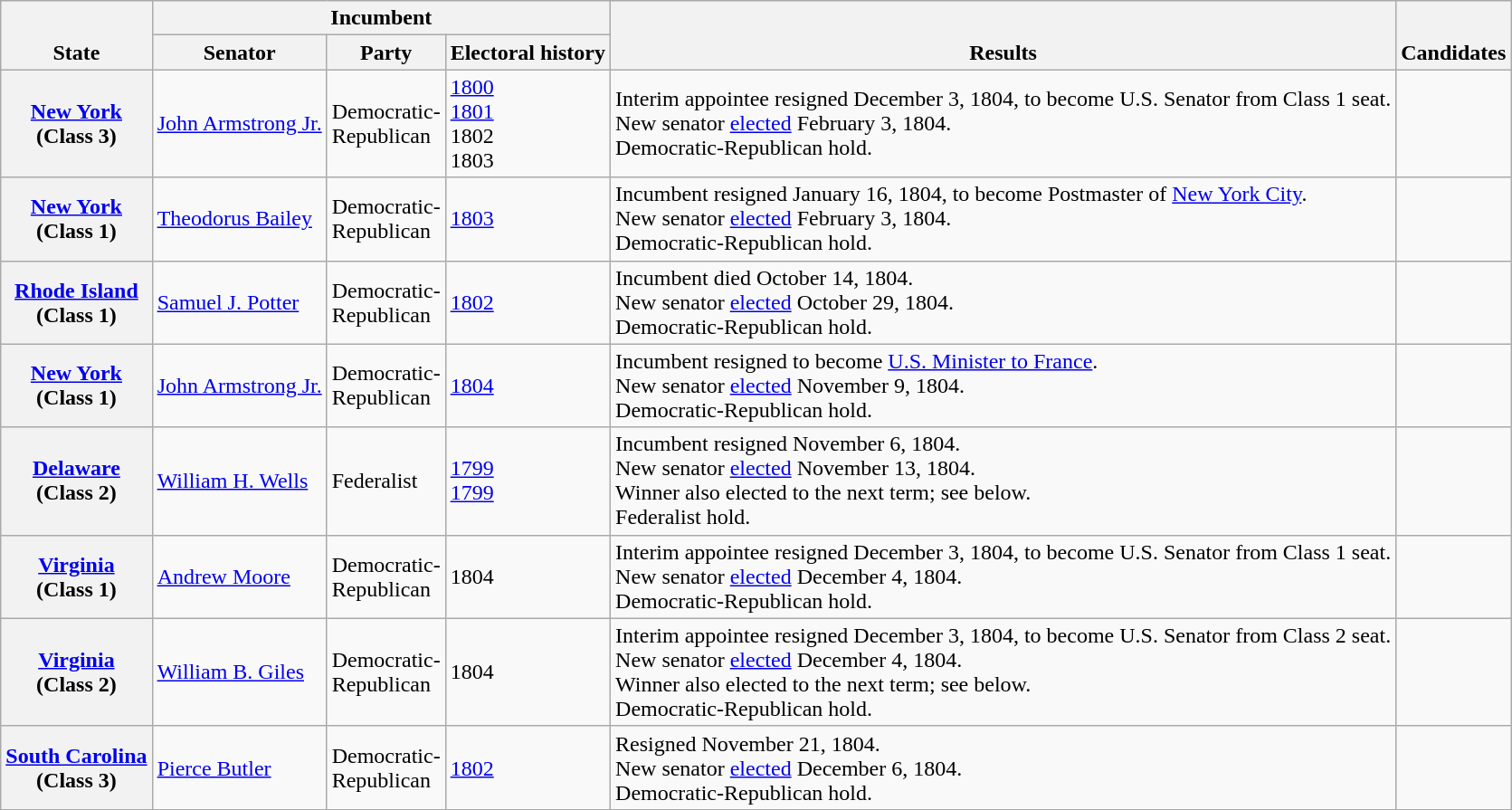<table class=wikitable>
<tr valign=bottom>
<th rowspan=2>State</th>
<th colspan=3>Incumbent</th>
<th rowspan=2>Results</th>
<th rowspan=2>Candidates</th>
</tr>
<tr>
<th>Senator</th>
<th>Party</th>
<th>Electoral history</th>
</tr>
<tr>
<th><a href='#'>New York</a><br>(Class 3)</th>
<td><a href='#'>John Armstrong Jr.</a></td>
<td>Democratic-<br>Republican</td>
<td><a href='#'>1800 </a><br><a href='#'>1801</a><br>1802 <br>1803 </td>
<td>Interim appointee resigned December 3, 1804, to become U.S. Senator from Class 1 seat.<br>New senator <a href='#'>elected</a> February 3, 1804.<br>Democratic-Republican hold.</td>
<td nowrap></td>
</tr>
<tr>
<th><a href='#'>New York</a><br>(Class 1)</th>
<td><a href='#'>Theodorus Bailey</a></td>
<td>Democratic-<br>Republican</td>
<td><a href='#'>1803</a></td>
<td>Incumbent resigned January 16, 1804, to become Postmaster of <a href='#'>New York City</a>.<br>New senator <a href='#'>elected</a> February 3, 1804.<br>Democratic-Republican hold.</td>
<td nowrap></td>
</tr>
<tr>
<th><a href='#'>Rhode Island</a><br>(Class 1)</th>
<td><a href='#'>Samuel J. Potter</a></td>
<td>Democratic-<br>Republican</td>
<td><a href='#'>1802</a></td>
<td>Incumbent died October 14, 1804.<br>New senator <a href='#'>elected</a> October 29, 1804.<br>Democratic-Republican hold.</td>
<td nowrap></td>
</tr>
<tr>
<th><a href='#'>New York</a><br>(Class 1)</th>
<td><a href='#'>John Armstrong Jr.</a></td>
<td>Democratic-<br>Republican</td>
<td><a href='#'>1804 </a></td>
<td>Incumbent resigned to become <a href='#'>U.S. Minister to France</a>.<br>New senator <a href='#'>elected</a> November 9, 1804.<br>Democratic-Republican hold.</td>
<td nowrap></td>
</tr>
<tr>
<th><a href='#'>Delaware</a><br>(Class 2)</th>
<td><a href='#'>William H. Wells</a></td>
<td>Federalist</td>
<td><a href='#'>1799 </a><br><a href='#'>1799</a></td>
<td>Incumbent resigned November 6, 1804.<br>New senator <a href='#'>elected</a> November 13, 1804.<br>Winner also elected to the next term; see below.<br>Federalist hold.</td>
<td nowrap></td>
</tr>
<tr>
<th><a href='#'>Virginia</a><br>(Class 1)</th>
<td><a href='#'>Andrew Moore</a></td>
<td>Democratic-<br>Republican</td>
<td>1804 </td>
<td>Interim appointee resigned December 3, 1804, to become U.S. Senator from Class 1 seat.<br>New senator <a href='#'>elected</a> December 4, 1804.<br>Democratic-Republican hold.</td>
<td nowrap></td>
</tr>
<tr>
<th><a href='#'>Virginia</a><br>(Class 2)</th>
<td><a href='#'>William B. Giles</a></td>
<td>Democratic-<br>Republican</td>
<td>1804 </td>
<td>Interim appointee resigned December 3, 1804, to become U.S. Senator from Class 2 seat.<br>New senator <a href='#'>elected</a> December 4, 1804.<br>Winner also elected to the next term; see below.<br>Democratic-Republican hold.</td>
<td nowrap></td>
</tr>
<tr>
<th><a href='#'>South Carolina</a><br>(Class 3)</th>
<td><a href='#'>Pierce Butler</a></td>
<td>Democratic-<br>Republican</td>
<td><a href='#'>1802 </a></td>
<td>Resigned November 21, 1804.<br>New senator <a href='#'>elected</a> December 6, 1804.<br>Democratic-Republican hold.</td>
<td nowrap></td>
</tr>
</table>
